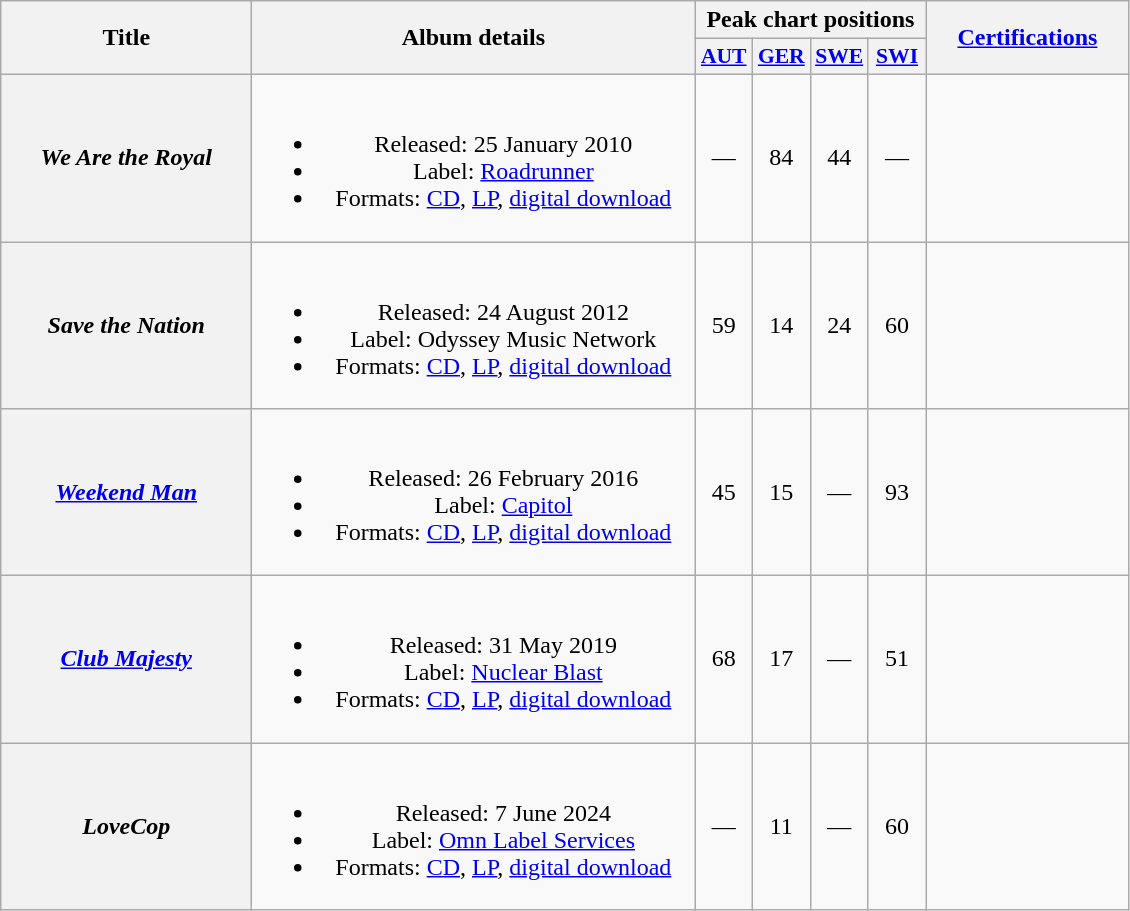<table class="wikitable plainrowheaders" style="text-align:center;">
<tr>
<th scope="col" rowspan="2" style="width:10em;">Title</th>
<th scope="col" rowspan="2" style="width:18em;">Album details</th>
<th scope="col" colspan="4">Peak chart positions</th>
<th scope="col" rowspan="2" style="width:8em;"><a href='#'>Certifications</a></th>
</tr>
<tr>
<th scope="col" style="width:2.2em;font-size:90%;"><a href='#'>AUT</a><br></th>
<th scope="col" style="width:2.2em;font-size:90%;"><a href='#'>GER</a><br></th>
<th scope="col" style="width:2.2em;font-size:90%;"><a href='#'>SWE</a><br></th>
<th scope="col" style="width:2.2em;font-size:90%;"><a href='#'>SWI</a><br></th>
</tr>
<tr>
<th scope="row"><em>We Are the Royal</em></th>
<td><br><ul><li>Released: 25 January 2010</li><li>Label: <a href='#'>Roadrunner</a></li><li>Formats: <a href='#'>CD</a>, <a href='#'>LP</a>, <a href='#'>digital download</a></li></ul></td>
<td>—</td>
<td>84</td>
<td>44</td>
<td>—</td>
<td></td>
</tr>
<tr>
<th scope="row"><em>Save the Nation</em></th>
<td><br><ul><li>Released: 24 August 2012</li><li>Label: Odyssey Music Network</li><li>Formats: <a href='#'>CD</a>, <a href='#'>LP</a>, <a href='#'>digital download</a></li></ul></td>
<td>59</td>
<td>14</td>
<td>24</td>
<td>60</td>
<td></td>
</tr>
<tr>
<th scope="row"><em><a href='#'>Weekend Man</a></em></th>
<td><br><ul><li>Released: 26 February 2016</li><li>Label: <a href='#'>Capitol</a></li><li>Formats: <a href='#'>CD</a>, <a href='#'>LP</a>, <a href='#'>digital download</a></li></ul></td>
<td>45</td>
<td>15</td>
<td>—</td>
<td>93</td>
<td></td>
</tr>
<tr>
<th scope="row"><em><a href='#'>Club Majesty</a></em></th>
<td><br><ul><li>Released: 31 May 2019</li><li>Label: <a href='#'>Nuclear Blast</a></li><li>Formats: <a href='#'>CD</a>, <a href='#'>LP</a>, <a href='#'>digital download</a></li></ul></td>
<td>68</td>
<td>17</td>
<td>—</td>
<td>51</td>
<td></td>
</tr>
<tr>
<th scope="row"><em>LoveCop</em></th>
<td><br><ul><li>Released: 7 June 2024</li><li>Label: <a href='#'>Omn Label Services</a></li><li>Formats: <a href='#'>CD</a>, <a href='#'>LP</a>, <a href='#'>digital download</a></li></ul></td>
<td>—</td>
<td>11</td>
<td>—</td>
<td>60</td>
<td></td>
</tr>
</table>
